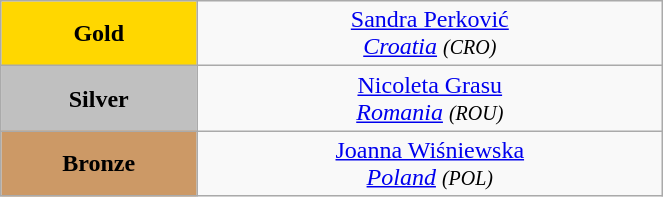<table class="wikitable" style=" text-align:center; " width="35%">
<tr>
<td bgcolor="gold"><strong>Gold</strong></td>
<td> <a href='#'>Sandra Perković</a><br><em><a href='#'>Croatia</a> <small>(CRO)</small></em></td>
</tr>
<tr>
<td bgcolor="silver"><strong>Silver</strong></td>
<td> <a href='#'>Nicoleta Grasu</a><br><em><a href='#'>Romania</a> <small>(ROU)</small></em></td>
</tr>
<tr>
<td bgcolor="CC9966"><strong>Bronze</strong></td>
<td> <a href='#'>Joanna Wiśniewska</a><br><em><a href='#'>Poland</a> <small>(POL)</small></em></td>
</tr>
</table>
